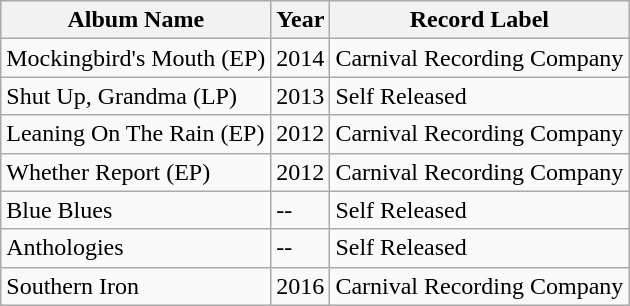<table class="wikitable">
<tr>
<th>Album Name</th>
<th>Year</th>
<th>Record Label</th>
</tr>
<tr>
<td>Mockingbird's Mouth (EP)</td>
<td>2014</td>
<td>Carnival Recording Company</td>
</tr>
<tr>
<td>Shut Up, Grandma (LP)</td>
<td>2013</td>
<td>Self Released</td>
</tr>
<tr>
<td>Leaning On The Rain (EP)</td>
<td>2012</td>
<td>Carnival Recording Company</td>
</tr>
<tr>
<td>Whether Report (EP)</td>
<td>2012</td>
<td>Carnival Recording Company</td>
</tr>
<tr>
<td>Blue Blues</td>
<td>--</td>
<td>Self Released</td>
</tr>
<tr>
<td>Anthologies</td>
<td>--</td>
<td>Self Released</td>
</tr>
<tr>
<td>Southern Iron</td>
<td>2016</td>
<td>Carnival Recording Company</td>
</tr>
</table>
